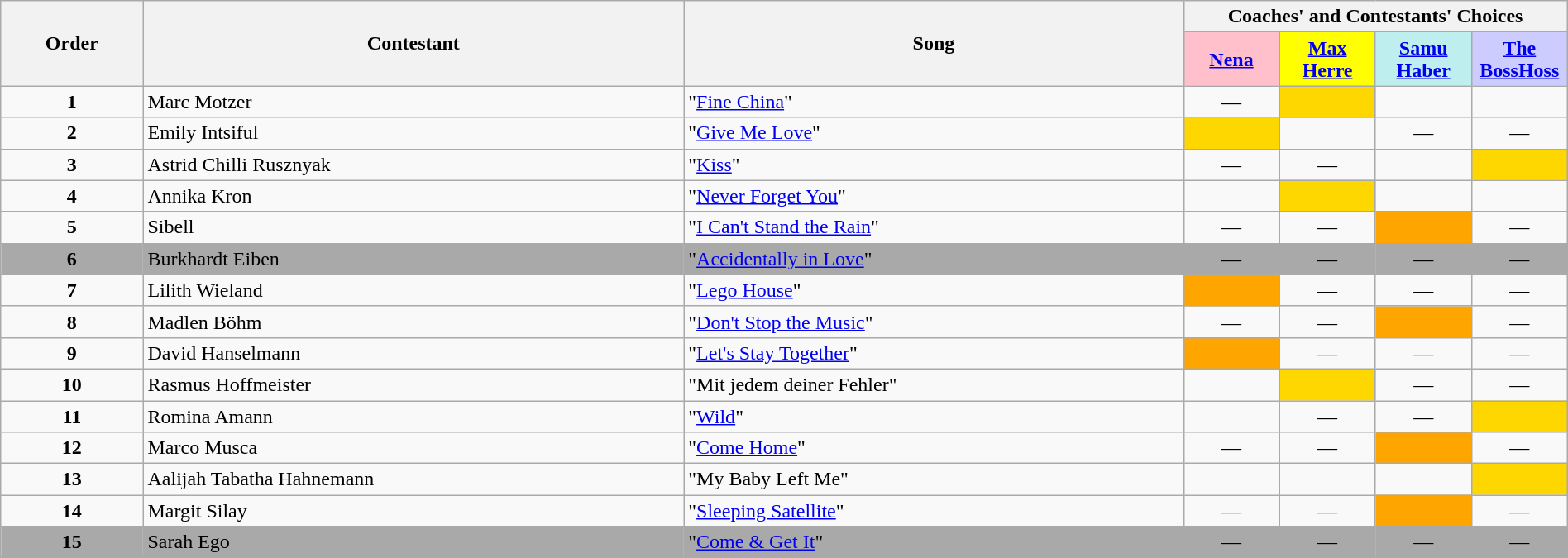<table class="wikitable" style="width:100%;">
<tr>
<th rowspan=2>Order</th>
<th rowspan=2>Contestant</th>
<th rowspan=2>Song</th>
<th colspan=4>Coaches' and Contestants' Choices</th>
</tr>
<tr>
<th style="background-color:pink" width="70"><a href='#'>Nena</a></th>
<th style="background-color: yellow" width="70"><a href='#'>Max Herre</a></th>
<th style="background-color:#bfeeee" width="70"><a href='#'>Samu Haber</a></th>
<th style="background-color:#ccf" width="70"><a href='#'>The BossHoss</a></th>
</tr>
<tr>
<td align="center"><strong>1</strong></td>
<td>Marc Motzer</td>
<td>"<a href='#'>Fine China</a>"</td>
<td align="center">—</td>
<td style="background:gold;text-align:center;"></td>
<td style=";text-align:center;"></td>
<td style=";text-align:center;"></td>
</tr>
<tr>
<td align="center"><strong>2</strong></td>
<td>Emily Intsiful</td>
<td>"<a href='#'>Give Me Love</a>"</td>
<td style="background:gold;text-align:center;"></td>
<td style=";text-align:center;"></td>
<td align="center">—</td>
<td align="center">—</td>
</tr>
<tr>
<td align="center"><strong>3</strong></td>
<td>Astrid Chilli Rusznyak</td>
<td>"<a href='#'>Kiss</a>"</td>
<td align="center">—</td>
<td align="center">—</td>
<td style=";text-align:center;"></td>
<td style="background:gold;text-align:center;"></td>
</tr>
<tr>
<td align="center"><strong>4</strong></td>
<td>Annika Kron</td>
<td>"<a href='#'>Never Forget You</a>"</td>
<td style=";text-align:center;"></td>
<td style="background:gold;text-align:center;"></td>
<td style=";text-align:center;"></td>
<td style=";text-align:center;"></td>
</tr>
<tr>
<td align="center"><strong>5</strong></td>
<td>Sibell</td>
<td>"<a href='#'>I Can't Stand the Rain</a>"</td>
<td align="center">—</td>
<td align="center">—</td>
<td style="background:orange;text-align:center;"></td>
<td align="center">—</td>
</tr>
<tr bgcolor=darkgrey>
<td align="center"><strong>6</strong></td>
<td>Burkhardt Eiben</td>
<td>"<a href='#'>Accidentally in Love</a>"</td>
<td align="center">—</td>
<td align="center">—</td>
<td align="center">—</td>
<td align="center">—</td>
</tr>
<tr>
<td align="center"><strong>7</strong></td>
<td>Lilith Wieland</td>
<td>"<a href='#'>Lego House</a>"</td>
<td style="background:orange;text-align:center;"></td>
<td align="center">—</td>
<td align="center">—</td>
<td align="center">—</td>
</tr>
<tr>
<td align="center"><strong>8</strong></td>
<td>Madlen Böhm</td>
<td>"<a href='#'>Don't Stop the Music</a>"</td>
<td align="center">—</td>
<td align="center">—</td>
<td style="background:orange;text-align:center;"></td>
<td align="center">—</td>
</tr>
<tr>
<td align="center"><strong>9</strong></td>
<td>David Hanselmann</td>
<td>"<a href='#'>Let's Stay Together</a>"</td>
<td style="background:orange;text-align:center;"></td>
<td align="center">—</td>
<td align="center">—</td>
<td align="center">—</td>
</tr>
<tr>
<td align="center"><strong>10</strong></td>
<td>Rasmus Hoffmeister</td>
<td>"Mit jedem deiner Fehler"</td>
<td style=";text-align:center;"></td>
<td style="background:gold;text-align:center;"></td>
<td align="center">—</td>
<td align="center">—</td>
</tr>
<tr>
<td align="center"><strong>11</strong></td>
<td>Romina Amann</td>
<td>"<a href='#'>Wild</a>"</td>
<td style=";text-align:center;"></td>
<td align="center">—</td>
<td align="center">—</td>
<td style="background:gold;text-align:center;"></td>
</tr>
<tr>
<td align="center"><strong>12</strong></td>
<td>Marco Musca</td>
<td>"<a href='#'>Come Home</a>"</td>
<td align="center">—</td>
<td align="center">—</td>
<td style="background:orange;text-align:center;"></td>
<td align="center">—</td>
</tr>
<tr>
<td align="center"><strong>13</strong></td>
<td>Aalijah Tabatha Hahnemann</td>
<td>"My Baby Left Me"</td>
<td style=";text-align:center;"></td>
<td style=";text-align:center;"></td>
<td style=";text-align:center;"></td>
<td style="background:gold;text-align:center;"></td>
</tr>
<tr>
<td align="center"><strong>14</strong></td>
<td>Margit Silay</td>
<td>"<a href='#'>Sleeping Satellite</a>"</td>
<td align="center">—</td>
<td align="center">—</td>
<td style="background:orange;text-align:center;"></td>
<td align="center">—</td>
</tr>
<tr bgcolor=darkgrey>
<td align="center"><strong>15</strong></td>
<td>Sarah Ego</td>
<td>"<a href='#'>Come & Get It</a>"</td>
<td align="center">—</td>
<td align="center">—</td>
<td align="center">—</td>
<td align="center">—</td>
</tr>
</table>
